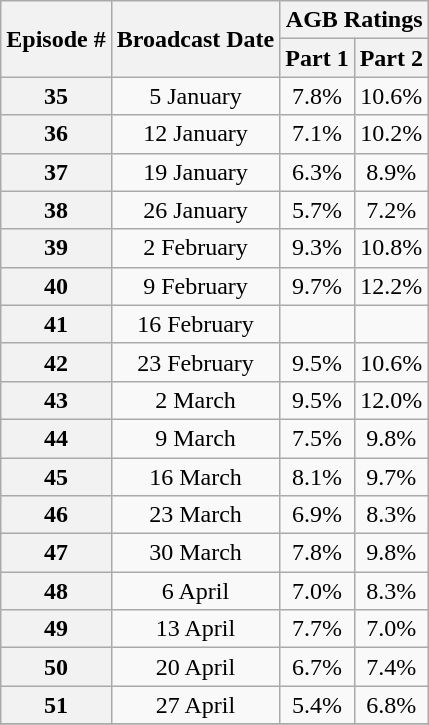<table class=wikitable style=text-align:center>
<tr>
<th rowspan=2>Episode #</th>
<th rowspan=2>Broadcast Date</th>
<th colspan=2>AGB Ratings</th>
</tr>
<tr>
<th>Part 1</th>
<th>Part 2</th>
</tr>
<tr>
<th>35</th>
<td>5 January</td>
<td>7.8%</td>
<td>10.6%</td>
</tr>
<tr>
<th>36</th>
<td>12 January</td>
<td>7.1%</td>
<td>10.2%</td>
</tr>
<tr>
<th>37</th>
<td>19 January</td>
<td>6.3%</td>
<td>8.9%</td>
</tr>
<tr>
<th>38</th>
<td>26 January</td>
<td>5.7%</td>
<td>7.2%</td>
</tr>
<tr>
<th>39</th>
<td>2 February</td>
<td>9.3%</td>
<td>10.8%</td>
</tr>
<tr>
<th>40</th>
<td>9 February</td>
<td>9.7%</td>
<td>12.2%</td>
</tr>
<tr>
<th>41</th>
<td>16 February</td>
<td></td>
<td></td>
</tr>
<tr>
<th>42</th>
<td>23 February</td>
<td>9.5%</td>
<td>10.6%</td>
</tr>
<tr>
<th>43</th>
<td>2 March</td>
<td>9.5%</td>
<td>12.0%</td>
</tr>
<tr>
<th>44</th>
<td>9 March</td>
<td>7.5%</td>
<td>9.8%</td>
</tr>
<tr>
<th>45</th>
<td>16 March</td>
<td>8.1%</td>
<td>9.7%</td>
</tr>
<tr>
<th>46</th>
<td>23 March</td>
<td>6.9%</td>
<td>8.3%</td>
</tr>
<tr>
<th>47</th>
<td>30 March</td>
<td>7.8%</td>
<td>9.8%</td>
</tr>
<tr>
<th>48</th>
<td>6 April</td>
<td>7.0%</td>
<td>8.3%</td>
</tr>
<tr>
<th>49</th>
<td>13 April</td>
<td>7.7%</td>
<td>7.0%</td>
</tr>
<tr>
<th>50</th>
<td>20 April</td>
<td>6.7%</td>
<td>7.4%</td>
</tr>
<tr>
<th>51</th>
<td>27 April</td>
<td>5.4%</td>
<td>6.8%</td>
</tr>
<tr>
</tr>
</table>
